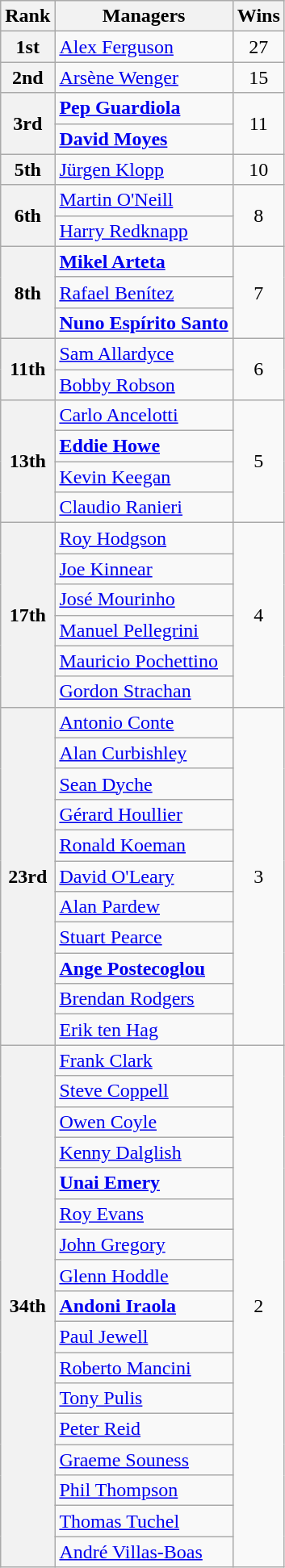<table class="wikitable plainrowheaders">
<tr>
<th scope=col>Rank</th>
<th scope=col>Managers</th>
<th scope=col>Wins</th>
</tr>
<tr>
<th scope=row style=text-align:center>1st</th>
<td><a href='#'>Alex Ferguson</a></td>
<td align=center>27</td>
</tr>
<tr>
<th scope=row style=text-align:center>2nd</th>
<td><a href='#'>Arsène Wenger</a></td>
<td align=center>15</td>
</tr>
<tr>
<th scope=row rowspan=2 style=text-align:center>3rd</th>
<td><strong><a href='#'>Pep Guardiola</a></strong></td>
<td rowspan=2 align=center>11</td>
</tr>
<tr>
<td><strong><a href='#'>David Moyes</a></strong></td>
</tr>
<tr>
<th scope=row style=text-align:center>5th</th>
<td><a href='#'>Jürgen Klopp</a></td>
<td align=center>10</td>
</tr>
<tr>
<th scope=row rowspan=2 style=text-align:center>6th</th>
<td><a href='#'>Martin O'Neill</a></td>
<td rowspan=2 align=center>8</td>
</tr>
<tr>
<td><a href='#'>Harry Redknapp</a></td>
</tr>
<tr>
<th rowspan=3 scope=row style=text-align:center>8th</th>
<td><strong><a href='#'>Mikel Arteta</a></strong></td>
<td rowspan=3 align=center>7</td>
</tr>
<tr>
<td><a href='#'>Rafael Benítez</a></td>
</tr>
<tr>
<td><strong><a href='#'>Nuno Espírito Santo</a></strong></td>
</tr>
<tr>
<th rowspan=2 scope=row style=text-align:center>11th</th>
<td><a href='#'>Sam Allardyce</a></td>
<td rowspan=2 align=center>6</td>
</tr>
<tr>
<td><a href='#'>Bobby Robson</a></td>
</tr>
<tr>
<th rowspan="4" scope="row" style="text-align:center">13th</th>
<td><a href='#'>Carlo Ancelotti</a></td>
<td rowspan="4" align="center">5</td>
</tr>
<tr>
<td><strong><a href='#'>Eddie Howe</a></strong></td>
</tr>
<tr>
<td><a href='#'>Kevin Keegan</a></td>
</tr>
<tr>
<td><a href='#'>Claudio Ranieri</a></td>
</tr>
<tr>
<th rowspan="6" scope="row" style="text-align:center">17th</th>
<td><a href='#'>Roy Hodgson</a></td>
<td rowspan="6" align="center">4</td>
</tr>
<tr>
<td><a href='#'>Joe Kinnear</a></td>
</tr>
<tr>
<td><a href='#'>José Mourinho</a></td>
</tr>
<tr>
<td><a href='#'>Manuel Pellegrini</a></td>
</tr>
<tr>
<td><a href='#'>Mauricio Pochettino</a></td>
</tr>
<tr>
<td><a href='#'>Gordon Strachan</a></td>
</tr>
<tr>
<th scope=row rowspan=11 style=text-align:center>23rd</th>
<td><a href='#'>Antonio Conte</a></td>
<td rowspan=11 align=center>3</td>
</tr>
<tr>
<td><a href='#'>Alan Curbishley</a></td>
</tr>
<tr>
<td><a href='#'>Sean Dyche</a></td>
</tr>
<tr>
<td><a href='#'>Gérard Houllier</a></td>
</tr>
<tr>
<td><a href='#'>Ronald Koeman</a></td>
</tr>
<tr>
<td><a href='#'>David O'Leary</a></td>
</tr>
<tr>
<td><a href='#'>Alan Pardew</a></td>
</tr>
<tr>
<td><a href='#'>Stuart Pearce</a></td>
</tr>
<tr>
<td><strong><a href='#'>Ange Postecoglou</a></strong></td>
</tr>
<tr>
<td><a href='#'>Brendan Rodgers</a></td>
</tr>
<tr>
<td><a href='#'>Erik ten Hag</a></td>
</tr>
<tr>
<th rowspan="17" scope="row" style="text-align:center">34th</th>
<td><a href='#'>Frank Clark</a></td>
<td rowspan="17" align="center">2</td>
</tr>
<tr>
<td><a href='#'>Steve Coppell</a></td>
</tr>
<tr>
<td><a href='#'>Owen Coyle</a></td>
</tr>
<tr>
<td><a href='#'>Kenny Dalglish</a></td>
</tr>
<tr>
<td><strong><a href='#'>Unai Emery</a></strong></td>
</tr>
<tr>
<td><a href='#'>Roy Evans</a></td>
</tr>
<tr>
<td><a href='#'>John Gregory</a></td>
</tr>
<tr>
<td><a href='#'>Glenn Hoddle</a></td>
</tr>
<tr>
<td><strong><a href='#'>Andoni Iraola</a></strong></td>
</tr>
<tr>
<td><a href='#'>Paul Jewell</a></td>
</tr>
<tr>
<td><a href='#'>Roberto Mancini</a></td>
</tr>
<tr>
<td><a href='#'>Tony Pulis</a></td>
</tr>
<tr>
<td><a href='#'>Peter Reid</a></td>
</tr>
<tr>
<td><a href='#'>Graeme Souness</a></td>
</tr>
<tr>
<td><a href='#'>Phil Thompson</a></td>
</tr>
<tr>
<td><a href='#'>Thomas Tuchel</a></td>
</tr>
<tr>
<td><a href='#'>André Villas-Boas</a></td>
</tr>
</table>
